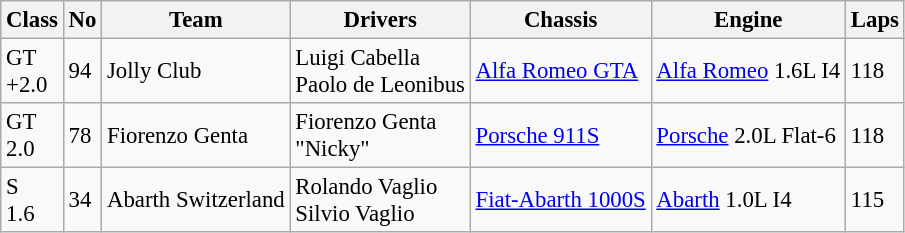<table class="wikitable" style="font-size: 95%;">
<tr>
<th>Class</th>
<th>No</th>
<th>Team</th>
<th>Drivers</th>
<th>Chassis</th>
<th>Engine</th>
<th>Laps</th>
</tr>
<tr>
<td>GT<br>+2.0</td>
<td>94</td>
<td> Jolly Club</td>
<td> Luigi Cabella<br> Paolo de Leonibus</td>
<td><a href='#'>Alfa Romeo GTA</a></td>
<td><a href='#'>Alfa Romeo</a> 1.6L I4</td>
<td>118</td>
</tr>
<tr>
<td>GT<br>2.0</td>
<td>78</td>
<td> Fiorenzo Genta</td>
<td> Fiorenzo Genta<br> "Nicky"</td>
<td><a href='#'>Porsche 911S</a></td>
<td><a href='#'>Porsche</a> 2.0L Flat-6</td>
<td>118</td>
</tr>
<tr>
<td>S<br>1.6</td>
<td>34</td>
<td> Abarth Switzerland</td>
<td> Rolando Vaglio<br> Silvio Vaglio</td>
<td><a href='#'>Fiat-Abarth 1000S</a></td>
<td><a href='#'>Abarth</a> 1.0L I4</td>
<td>115</td>
</tr>
</table>
